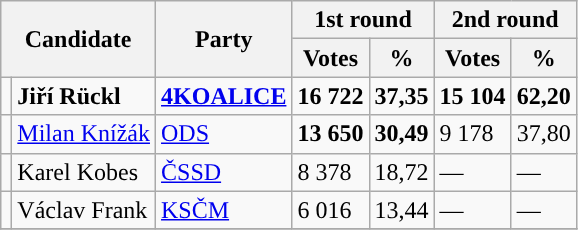<table class="wikitable sortable">
<tr>
<th colspan="2" rowspan="2">Candidate</th>
<th rowspan="2">Party</th>
<th colspan="2">1st round</th>
<th colspan="2">2nd round</th>
</tr>
<tr>
<th>Votes</th>
<th>%</th>
<th>Votes</th>
<th>%</th>
</tr>
<tr>
<td style="background-color:"></td>
<td><strong>Jiří Rückl</strong></td>
<td><a href='#'><strong>4KOALICE</strong></a></td>
<td><strong>16 722</strong></td>
<td><strong>37,35</strong></td>
<td><strong>15 104</strong></td>
<td><strong>62,20</strong></td>
</tr>
<tr>
<td style="background-color:"></td>
<td><a href='#'>Milan Knížák</a></td>
<td><a href='#'>ODS</a></td>
<td><strong>13 650</strong></td>
<td><strong>30,49</strong></td>
<td>9 178</td>
<td>37,80</td>
</tr>
<tr>
<td style="background-color:"></td>
<td>Karel Kobes</td>
<td><a href='#'>ČSSD</a></td>
<td>8 378</td>
<td>18,72</td>
<td>—</td>
<td>—</td>
</tr>
<tr>
<td style="background-color:"></td>
<td>Václav Frank</td>
<td><a href='#'>KSČM</a></td>
<td>6 016</td>
<td>13,44</td>
<td>—</td>
<td>—</td>
</tr>
<tr>
</tr>
</table>
